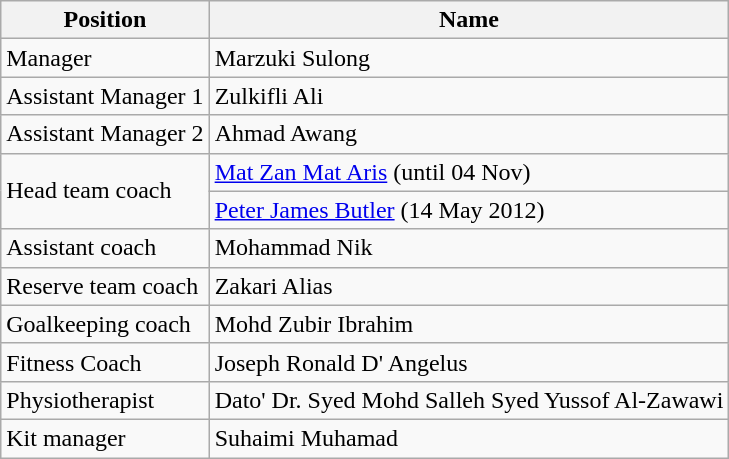<table class="wikitable">
<tr>
<th>Position</th>
<th>Name</th>
</tr>
<tr>
<td>Manager</td>
<td>  Marzuki Sulong</td>
</tr>
<tr>
<td>Assistant Manager 1</td>
<td> Zulkifli Ali</td>
</tr>
<tr>
<td>Assistant Manager 2</td>
<td> Ahmad Awang</td>
</tr>
<tr>
<td rowspan="2">Head team coach</td>
<td> <a href='#'>Mat Zan Mat Aris</a> (until 04 Nov)</td>
</tr>
<tr>
<td> <a href='#'>Peter James Butler</a> (14 May 2012)</td>
</tr>
<tr>
<td>Assistant coach</td>
<td> Mohammad Nik</td>
</tr>
<tr>
<td>Reserve team coach</td>
<td> Zakari Alias</td>
</tr>
<tr>
<td>Goalkeeping coach</td>
<td> Mohd Zubir Ibrahim</td>
</tr>
<tr>
<td>Fitness Coach</td>
<td> Joseph Ronald D' Angelus</td>
</tr>
<tr>
<td>Physiotherapist</td>
<td> Dato' Dr. Syed Mohd Salleh Syed Yussof Al-Zawawi</td>
</tr>
<tr>
<td>Kit manager</td>
<td> Suhaimi Muhamad</td>
</tr>
</table>
